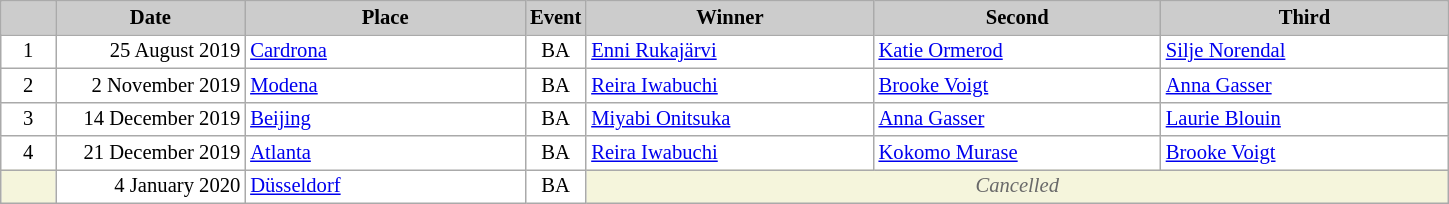<table class="wikitable plainrowheaders" style="background:#fff; font-size:86%; line-height:16px; border:grey solid 1px; border-collapse:collapse;">
<tr>
<th scope="col" style="background:#ccc; width:30px;"></th>
<th scope="col" style="background:#ccc; width:120px;">Date</th>
<th scope="col" style="background:#ccc; width:180px;">Place</th>
<th scope="col" style="background:#ccc; width:30px;">Event</th>
<th scope="col" style="background:#ccc; width:185px;">Winner</th>
<th scope="col" style="background:#ccc; width:185px;">Second</th>
<th scope="col" style="background:#ccc; width:185px;">Third</th>
</tr>
<tr>
<td align="center">1</td>
<td align="right">25 August 2019</td>
<td> <a href='#'>Cardrona</a></td>
<td align="center">BA</td>
<td> <a href='#'>Enni Rukajärvi</a></td>
<td> <a href='#'>Katie Ormerod</a></td>
<td> <a href='#'>Silje Norendal</a></td>
</tr>
<tr>
<td align="center">2</td>
<td align="right">2 November 2019</td>
<td> <a href='#'>Modena</a></td>
<td align="center">BA</td>
<td> <a href='#'>Reira Iwabuchi</a></td>
<td> <a href='#'>Brooke Voigt</a></td>
<td> <a href='#'>Anna Gasser</a></td>
</tr>
<tr>
<td align="center">3</td>
<td align="right">14 December 2019</td>
<td> <a href='#'>Beijing</a></td>
<td align="center">BA</td>
<td> <a href='#'>Miyabi Onitsuka</a></td>
<td> <a href='#'>Anna Gasser</a></td>
<td> <a href='#'>Laurie Blouin</a></td>
</tr>
<tr>
<td align="center">4</td>
<td align="right">21 December 2019</td>
<td> <a href='#'>Atlanta</a></td>
<td align="center">BA</td>
<td> <a href='#'>Reira Iwabuchi</a></td>
<td> <a href='#'>Kokomo Murase</a></td>
<td> <a href='#'>Brooke Voigt</a></td>
</tr>
<tr>
<td bgcolor="F5F5DC"></td>
<td align="right">4 January 2020</td>
<td> <a href='#'>Düsseldorf</a></td>
<td align="center">BA</td>
<td colspan=5 align=center bgcolor="F5F5DC" style=color:#696969><em>Cancelled</em></td>
</tr>
</table>
